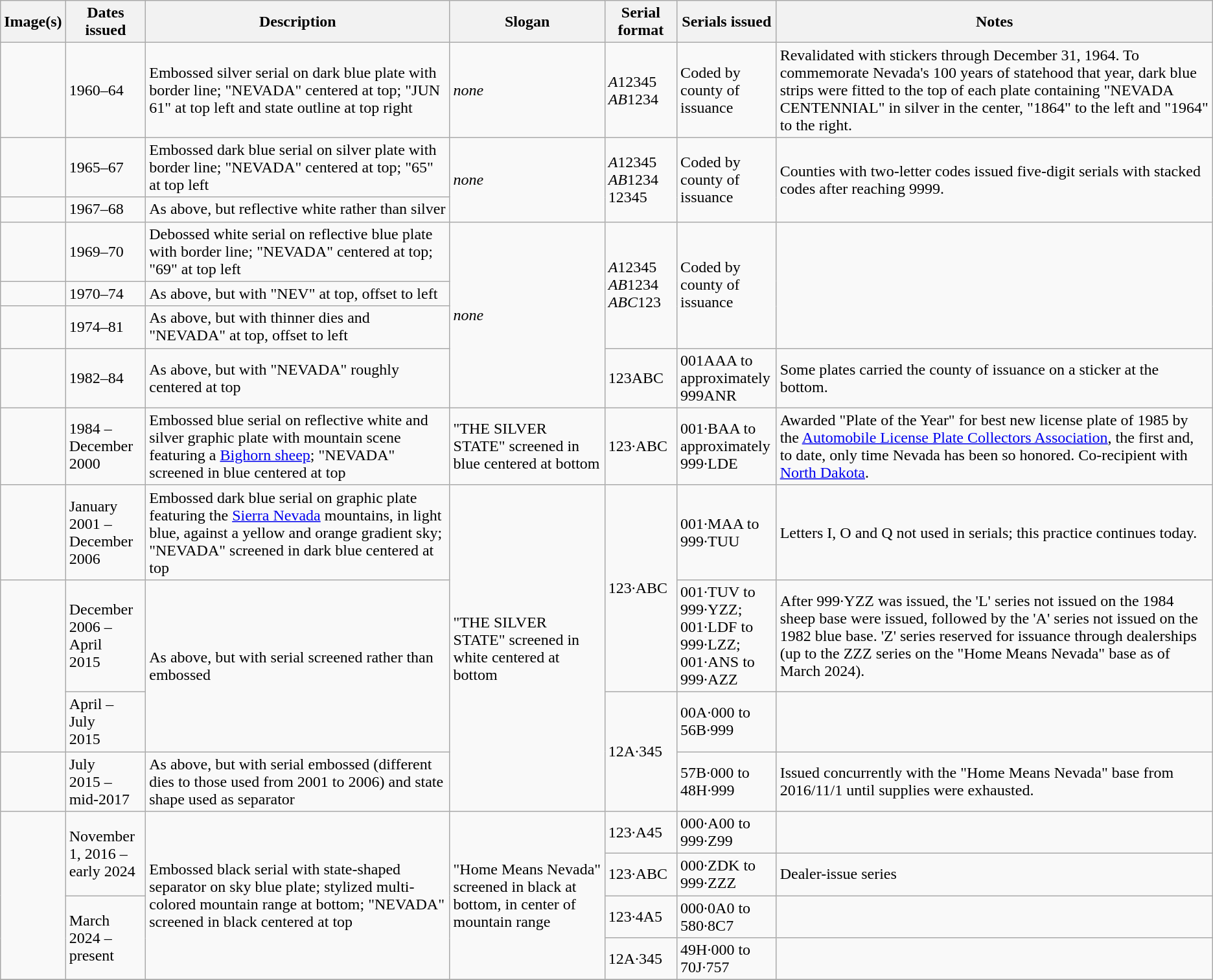<table class="wikitable">
<tr>
<th>Image(s)</th>
<th style="width:75px;">Dates issued</th>
<th>Description</th>
<th>Slogan</th>
<th>Serial format</th>
<th style="width:95px;">Serials issued</th>
<th>Notes</th>
</tr>
<tr>
<td><br></td>
<td>1960–64</td>
<td>Embossed silver serial on dark blue plate with border line; "NEVADA" centered at top; "JUN 61" at top left and state outline at top right</td>
<td><em>none</em></td>
<td><em>A</em>12345<br><em>AB</em>1234</td>
<td>Coded by county of issuance</td>
<td>Revalidated with stickers through December 31, 1964. To commemorate Nevada's 100 years of statehood that year, dark blue strips were fitted to the top of each plate containing "NEVADA CENTENNIAL" in silver in the center, "1864" to the left and "1964" to the right.</td>
</tr>
<tr>
<td></td>
<td>1965–67</td>
<td>Embossed dark blue serial on silver plate with border line; "NEVADA" centered at top; "65" at top left</td>
<td rowspan="2"><em>none</em></td>
<td rowspan="2"><em>A</em>12345<br><em>AB</em>1234<br>12345</td>
<td rowspan="2">Coded by county of issuance</td>
<td rowspan="2">Counties with two-letter codes issued five-digit serials with stacked codes after reaching 9999.</td>
</tr>
<tr>
<td></td>
<td>1967–68</td>
<td>As above, but reflective white rather than silver</td>
</tr>
<tr>
<td></td>
<td>1969–70</td>
<td>Debossed white serial on reflective blue plate with border line; "NEVADA" centered at top; "69" at top left</td>
<td rowspan="4"><em>none</em></td>
<td rowspan="3"><em>A</em>12345<br><em>AB</em>1234<br><em>ABC</em>123</td>
<td rowspan="3">Coded by county of issuance</td>
<td rowspan="3"></td>
</tr>
<tr>
<td></td>
<td>1970–74</td>
<td>As above, but with "NEV" at top, offset to left</td>
</tr>
<tr>
<td></td>
<td>1974–81</td>
<td>As above, but with thinner dies and "NEVADA" at top, offset to left</td>
</tr>
<tr>
<td><br></td>
<td>1982–84</td>
<td>As above, but with "NEVADA" roughly centered at top</td>
<td>123ABC</td>
<td>001AAA to approximately 999ANR</td>
<td>Some plates carried the county of issuance on a sticker at the bottom.</td>
</tr>
<tr>
<td></td>
<td>1984 – December 2000</td>
<td>Embossed blue serial on reflective white and silver graphic plate with mountain scene featuring a <a href='#'>Bighorn sheep</a>; "NEVADA" screened in blue centered at top</td>
<td>"THE SILVER STATE" screened in blue centered at bottom</td>
<td>123·ABC</td>
<td>001·BAA to approximately 999·LDE</td>
<td>Awarded "Plate of the Year" for best new license plate of 1985 by the <a href='#'>Automobile License Plate Collectors Association</a>, the first and, to date, only time Nevada has been so honored. Co-recipient with <a href='#'>North Dakota</a>.</td>
</tr>
<tr>
<td></td>
<td>January 2001 – December 2006</td>
<td>Embossed dark blue serial on graphic plate featuring the <a href='#'>Sierra Nevada</a> mountains, in light blue, against a yellow and orange gradient sky; "NEVADA" screened in dark blue centered at top</td>
<td rowspan="4">"THE SILVER STATE" screened in white centered at bottom</td>
<td rowspan="2">123·ABC</td>
<td>001·MAA to 999·TUU</td>
<td>Letters I, O and Q not used in serials; this practice continues today.</td>
</tr>
<tr>
<td rowspan="2"></td>
<td>December 2006 – April<br>2015</td>
<td rowspan="2">As above, but with serial screened rather than embossed</td>
<td>001·TUV to 999·YZZ;<br>001·LDF to 999·LZZ;<br>001·ANS to 999·AZZ</td>
<td>After 999·YZZ was issued, the 'L' series not issued on the 1984 sheep base were issued, followed by the 'A' series not issued on the 1982 blue base. 'Z' series reserved for issuance through dealerships (up to the ZZZ series on the "Home Means Nevada" base as of March 2024).</td>
</tr>
<tr>
<td>April –<br>July<br>2015</td>
<td rowspan="2">12A·345</td>
<td>00A·000 to 56B·999</td>
<td></td>
</tr>
<tr>
<td></td>
<td>July<br>2015 – mid-2017</td>
<td>As above, but with serial embossed (different dies to those used from 2001 to 2006) and state shape used as separator</td>
<td>57B·000 to 48H·999</td>
<td>Issued concurrently with the "Home Means Nevada" base from 2016/11/1 until supplies were exhausted.</td>
</tr>
<tr>
<td rowspan="4"></td>
<td rowspan="2">November 1, 2016 – early 2024</td>
<td rowspan="4">Embossed black serial with state-shaped separator on sky blue plate; stylized multi-colored mountain range at bottom; "NEVADA" screened in black centered at top</td>
<td rowspan="4">"Home Means Nevada" screened in black at bottom, in center of mountain range</td>
<td>123·A45</td>
<td>000·A00 to 999·Z99</td>
<td></td>
</tr>
<tr>
<td>123·ABC</td>
<td>000·ZDK to 999·ZZZ</td>
<td>Dealer-issue series</td>
</tr>
<tr>
<td rowspan="2">March 2024 – present</td>
<td>123·4A5</td>
<td>000·0A0 to 580·8C7 </td>
</tr>
<tr>
<td>12A·345</td>
<td>49H·000 to 70J·757 </td>
<td></td>
</tr>
<tr>
</tr>
</table>
